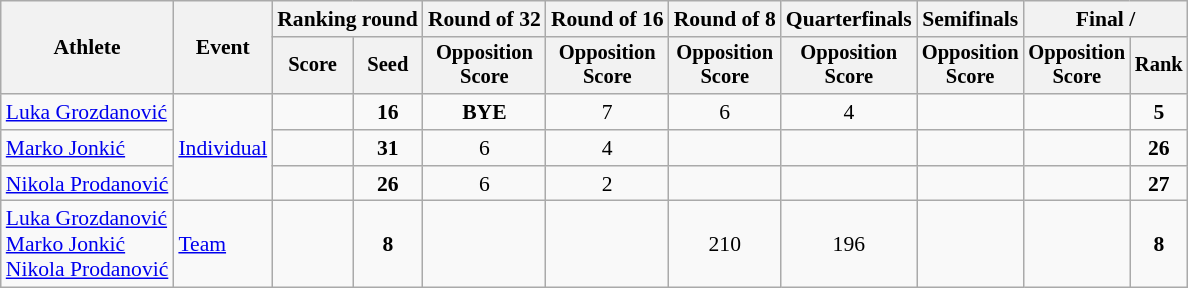<table class="wikitable" style="font-size:90%">
<tr>
<th rowspan=2>Athlete</th>
<th rowspan=2>Event</th>
<th colspan=2>Ranking round</th>
<th>Round of 32</th>
<th>Round of 16</th>
<th>Round of 8</th>
<th>Quarterfinals</th>
<th>Semifinals</th>
<th colspan=2>Final / </th>
</tr>
<tr style="font-size:95%">
<th>Score</th>
<th>Seed</th>
<th>Opposition<br>Score</th>
<th>Opposition<br>Score</th>
<th>Opposition<br>Score</th>
<th>Opposition<br>Score</th>
<th>Opposition<br>Score</th>
<th>Opposition<br>Score</th>
<th>Rank</th>
</tr>
<tr align=center>
<td align=left><a href='#'>Luka Grozdanović</a></td>
<td align=left rowspan=3><a href='#'>Individual</a></td>
<td></td>
<td><strong>16</strong></td>
<td><strong>BYE</strong></td>
<td>7</td>
<td>6</td>
<td>4</td>
<td></td>
<td></td>
<td><strong>5</strong></td>
</tr>
<tr align=center>
<td align=left><a href='#'>Marko Jonkić</a></td>
<td></td>
<td><strong>31</strong></td>
<td>6</td>
<td>4</td>
<td></td>
<td></td>
<td></td>
<td></td>
<td><strong>26</strong></td>
</tr>
<tr align=center>
<td align=left><a href='#'>Nikola Prodanović</a></td>
<td></td>
<td><strong>26</strong></td>
<td>6</td>
<td>2</td>
<td></td>
<td></td>
<td></td>
<td></td>
<td><strong>27</strong></td>
</tr>
<tr align=center>
<td align=left><a href='#'>Luka Grozdanović</a><br><a href='#'>Marko Jonkić</a><br><a href='#'>Nikola Prodanović</a></td>
<td align=left><a href='#'>Team</a></td>
<td></td>
<td><strong>8</strong></td>
<td></td>
<td></td>
<td>210</td>
<td>196</td>
<td></td>
<td></td>
<td><strong>8</strong></td>
</tr>
</table>
